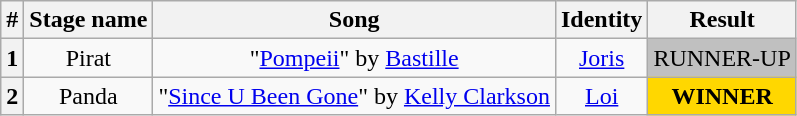<table class="wikitable plainrowheaders" style="text-align: center;">
<tr>
<th>#</th>
<th>Stage name</th>
<th>Song</th>
<th>Identity</th>
<th>Result</th>
</tr>
<tr>
<th>1</th>
<td>Pirat</td>
<td>"<a href='#'>Pompeii</a>" by <a href='#'>Bastille</a></td>
<td><a href='#'>Joris</a></td>
<td bgcolor=silver>RUNNER-UP</td>
</tr>
<tr>
<th>2</th>
<td>Panda</td>
<td>"<a href='#'>Since U Been Gone</a>" by <a href='#'>Kelly Clarkson</a></td>
<td><a href='#'>Loi</a></td>
<td bgcolor=gold><strong>WINNER</strong></td>
</tr>
</table>
